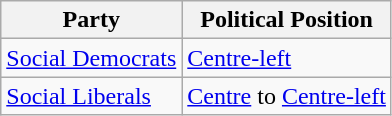<table class="wikitable mw-collapsible mw-collapsed">
<tr>
<th>Party</th>
<th>Political Position</th>
</tr>
<tr>
<td><a href='#'>Social Democrats</a></td>
<td><a href='#'>Centre-left</a></td>
</tr>
<tr>
<td><a href='#'>Social Liberals</a></td>
<td><a href='#'>Centre</a> to <a href='#'>Centre-left</a></td>
</tr>
</table>
